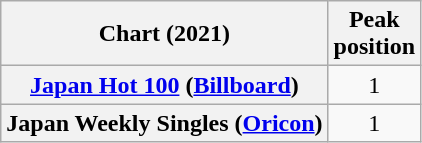<table class="wikitable sortable plainrowheaders" style="text-align:center;">
<tr>
<th scope="col">Chart (2021)</th>
<th scope="col">Peak<br>position</th>
</tr>
<tr>
<th scope="row"><a href='#'>Japan Hot 100</a> (<a href='#'>Billboard</a>)</th>
<td>1</td>
</tr>
<tr>
<th scope="row">Japan Weekly Singles (<a href='#'>Oricon</a>)</th>
<td style="text-align:center;">1</td>
</tr>
</table>
